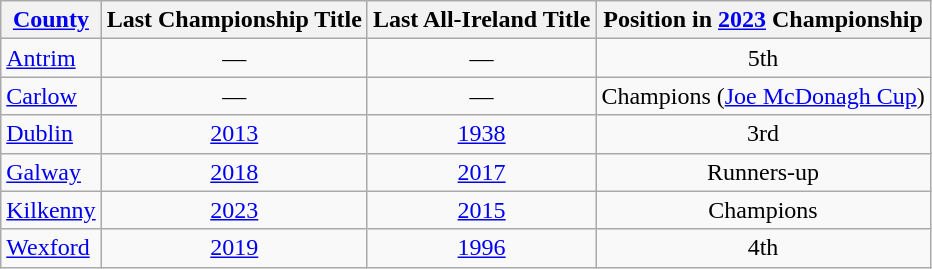<table class="wikitable sortable" style="text-align:center">
<tr>
<th><a href='#'>County</a></th>
<th>Last Championship Title</th>
<th>Last All-Ireland Title</th>
<th>Position in <a href='#'>2023</a> Championship</th>
</tr>
<tr>
<td style="text-align:left"> <a href='#'>Antrim</a></td>
<td>—</td>
<td>—</td>
<td>5th</td>
</tr>
<tr>
<td style="text-align:left"> <a href='#'>Carlow</a></td>
<td>—</td>
<td>—</td>
<td>Champions (<a href='#'>Joe McDonagh Cup</a>)</td>
</tr>
<tr>
<td style="text-align:left"> <a href='#'>Dublin</a></td>
<td><a href='#'>2013</a></td>
<td><a href='#'>1938</a></td>
<td>3rd</td>
</tr>
<tr>
<td style="text-align:left"> <a href='#'>Galway</a></td>
<td><a href='#'>2018</a></td>
<td><a href='#'>2017</a></td>
<td>Runners-up</td>
</tr>
<tr>
<td style="text-align:left"> <a href='#'>Kilkenny</a></td>
<td><a href='#'>2023</a></td>
<td><a href='#'>2015</a></td>
<td>Champions</td>
</tr>
<tr>
<td style="text-align:left"> <a href='#'>Wexford</a></td>
<td><a href='#'>2019</a></td>
<td><a href='#'>1996</a></td>
<td>4th</td>
</tr>
</table>
